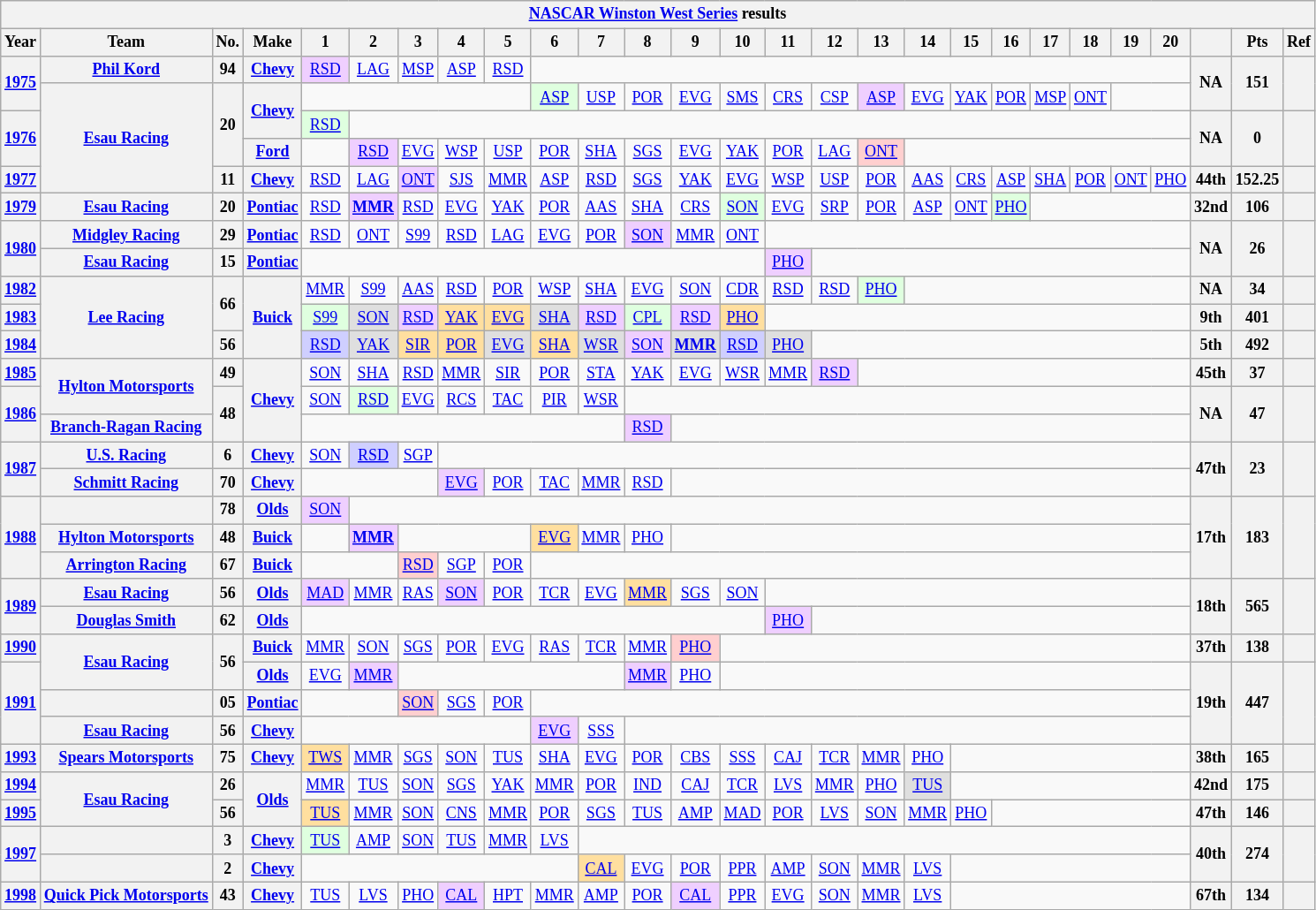<table class="wikitable" style="text-align:center; font-size:75%">
<tr>
<th colspan=36><a href='#'>NASCAR Winston West Series</a> results</th>
</tr>
<tr>
<th>Year</th>
<th>Team</th>
<th>No.</th>
<th>Make</th>
<th>1</th>
<th>2</th>
<th>3</th>
<th>4</th>
<th>5</th>
<th>6</th>
<th>7</th>
<th>8</th>
<th>9</th>
<th>10</th>
<th>11</th>
<th>12</th>
<th>13</th>
<th>14</th>
<th>15</th>
<th>16</th>
<th>17</th>
<th>18</th>
<th>19</th>
<th>20</th>
<th></th>
<th>Pts</th>
<th>Ref</th>
</tr>
<tr>
<th rowspan=2><a href='#'>1975</a></th>
<th><a href='#'>Phil Kord</a></th>
<th>94</th>
<th><a href='#'>Chevy</a></th>
<td style="background:#EFCFFF;"><a href='#'>RSD</a><br></td>
<td><a href='#'>LAG</a></td>
<td><a href='#'>MSP</a></td>
<td><a href='#'>ASP</a></td>
<td><a href='#'>RSD</a></td>
<td colspan=15></td>
<th rowspan=2>NA</th>
<th rowspan=2>151</th>
<th rowspan=2></th>
</tr>
<tr>
<th rowspan=4><a href='#'>Esau Racing</a></th>
<th rowspan=3>20</th>
<th rowspan=2><a href='#'>Chevy</a></th>
<td colspan=5></td>
<td style="background:#DFFFDF;"><a href='#'>ASP</a><br></td>
<td><a href='#'>USP</a></td>
<td><a href='#'>POR</a></td>
<td><a href='#'>EVG</a></td>
<td><a href='#'>SMS</a></td>
<td><a href='#'>CRS</a></td>
<td><a href='#'>CSP</a></td>
<td style="background:#EFCFFF;"><a href='#'>ASP</a><br></td>
<td><a href='#'>EVG</a></td>
<td><a href='#'>YAK</a></td>
<td><a href='#'>POR</a></td>
<td><a href='#'>MSP</a></td>
<td><a href='#'>ONT</a></td>
<td colspan=2></td>
</tr>
<tr>
<th rowspan=2><a href='#'>1976</a></th>
<td style="background:#DFFFDF;"><a href='#'>RSD</a><br></td>
<td colspan=19></td>
<th rowspan=2>NA</th>
<th rowspan=2>0</th>
<th rowspan=2></th>
</tr>
<tr>
<th><a href='#'>Ford</a></th>
<td></td>
<td style="background:#EFCFFF;"><a href='#'>RSD</a><br></td>
<td><a href='#'>EVG</a></td>
<td><a href='#'>WSP</a></td>
<td><a href='#'>USP</a></td>
<td><a href='#'>POR</a></td>
<td><a href='#'>SHA</a></td>
<td><a href='#'>SGS</a></td>
<td><a href='#'>EVG</a></td>
<td><a href='#'>YAK</a></td>
<td><a href='#'>POR</a></td>
<td><a href='#'>LAG</a></td>
<td style="background:#FFCFCF;"><a href='#'>ONT</a><br></td>
<td colspan=7></td>
</tr>
<tr>
<th><a href='#'>1977</a></th>
<th>11</th>
<th><a href='#'>Chevy</a></th>
<td><a href='#'>RSD</a></td>
<td><a href='#'>LAG</a></td>
<td style="background:#EFCFFF;"><a href='#'>ONT</a><br></td>
<td><a href='#'>SJS</a></td>
<td><a href='#'>MMR</a></td>
<td><a href='#'>ASP</a></td>
<td><a href='#'>RSD</a></td>
<td><a href='#'>SGS</a></td>
<td><a href='#'>YAK</a></td>
<td><a href='#'>EVG</a></td>
<td><a href='#'>WSP</a></td>
<td><a href='#'>USP</a></td>
<td><a href='#'>POR</a></td>
<td><a href='#'>AAS</a></td>
<td><a href='#'>CRS</a></td>
<td><a href='#'>ASP</a></td>
<td><a href='#'>SHA</a></td>
<td><a href='#'>POR</a></td>
<td><a href='#'>ONT</a></td>
<td><a href='#'>PHO</a></td>
<th>44th</th>
<th>152.25</th>
<th></th>
</tr>
<tr>
<th><a href='#'>1979</a></th>
<th><a href='#'>Esau Racing</a></th>
<th>20</th>
<th><a href='#'>Pontiac</a></th>
<td><a href='#'>RSD</a></td>
<td style="background:#EFCFFF;"><strong><a href='#'>MMR</a></strong><br></td>
<td><a href='#'>RSD</a></td>
<td><a href='#'>EVG</a></td>
<td><a href='#'>YAK</a></td>
<td><a href='#'>POR</a></td>
<td><a href='#'>AAS</a></td>
<td><a href='#'>SHA</a></td>
<td><a href='#'>CRS</a></td>
<td style="background:#DFFFDF;"><a href='#'>SON</a><br></td>
<td><a href='#'>EVG</a></td>
<td><a href='#'>SRP</a></td>
<td><a href='#'>POR</a></td>
<td><a href='#'>ASP</a></td>
<td><a href='#'>ONT</a></td>
<td style="background:#DFFFDF;"><a href='#'>PHO</a><br></td>
<td colspan=4></td>
<th>32nd</th>
<th>106</th>
<th></th>
</tr>
<tr>
<th rowspan=2><a href='#'>1980</a></th>
<th><a href='#'>Midgley Racing</a></th>
<th>29</th>
<th><a href='#'>Pontiac</a></th>
<td><a href='#'>RSD</a></td>
<td><a href='#'>ONT</a></td>
<td><a href='#'>S99</a></td>
<td><a href='#'>RSD</a></td>
<td><a href='#'>LAG</a></td>
<td><a href='#'>EVG</a></td>
<td><a href='#'>POR</a></td>
<td style="background:#EFCFFF;"><a href='#'>SON</a><br></td>
<td><a href='#'>MMR</a></td>
<td><a href='#'>ONT</a></td>
<td colspan=10></td>
<th rowspan=2>NA</th>
<th rowspan=2>26</th>
<th rowspan=2></th>
</tr>
<tr>
<th><a href='#'>Esau Racing</a></th>
<th>15</th>
<th><a href='#'>Pontiac</a></th>
<td colspan=10></td>
<td style="background:#EFCFFF;"><a href='#'>PHO</a><br></td>
<td colspan=9></td>
</tr>
<tr>
<th><a href='#'>1982</a></th>
<th rowspan=3><a href='#'>Lee Racing</a></th>
<th rowspan=2>66</th>
<th rowspan=3><a href='#'>Buick</a></th>
<td><a href='#'>MMR</a></td>
<td><a href='#'>S99</a></td>
<td><a href='#'>AAS</a></td>
<td><a href='#'>RSD</a></td>
<td><a href='#'>POR</a></td>
<td><a href='#'>WSP</a></td>
<td><a href='#'>SHA</a></td>
<td><a href='#'>EVG</a></td>
<td><a href='#'>SON</a></td>
<td><a href='#'>CDR</a></td>
<td><a href='#'>RSD</a></td>
<td><a href='#'>RSD</a></td>
<td style="background:#DFFFDF;"><a href='#'>PHO</a><br></td>
<td colspan=7></td>
<th>NA</th>
<th>34</th>
<th></th>
</tr>
<tr>
<th><a href='#'>1983</a></th>
<td style="background:#DFFFDF;"><a href='#'>S99</a><br></td>
<td style="background:#DFDFDF;"><a href='#'>SON</a><br></td>
<td style="background:#EFCFFF;"><a href='#'>RSD</a><br></td>
<td style="background:#FFDF9F;"><a href='#'>YAK</a><br></td>
<td style="background:#FFDF9F;"><a href='#'>EVG</a><br></td>
<td style="background:#DFDFDF;"><a href='#'>SHA</a><br></td>
<td style="background:#EFCFFF;"><a href='#'>RSD</a><br></td>
<td style="background:#DFFFDF;"><a href='#'>CPL</a><br></td>
<td style="background:#EFCFFF;"><a href='#'>RSD</a><br></td>
<td style="background:#FFDF9F;"><a href='#'>PHO</a><br></td>
<td colspan=10></td>
<th>9th</th>
<th>401</th>
<th></th>
</tr>
<tr>
<th><a href='#'>1984</a></th>
<th>56</th>
<td style="background:#CFCFFF;"><a href='#'>RSD</a><br></td>
<td style="background:#DFDFDF;"><a href='#'>YAK</a><br></td>
<td style="background:#FFDF9F;"><a href='#'>SIR</a><br></td>
<td style="background:#FFDF9F;"><a href='#'>POR</a><br></td>
<td style="background:#DFDFDF;"><a href='#'>EVG</a><br></td>
<td style="background:#FFDF9F;"><a href='#'>SHA</a><br></td>
<td style="background:#DFDFDF;"><a href='#'>WSR</a><br></td>
<td style="background:#EFCFFF;"><a href='#'>SON</a><br></td>
<td style="background:#DFDFDF;"><strong><a href='#'>MMR</a></strong><br></td>
<td style="background:#CFCFFF;"><a href='#'>RSD</a><br></td>
<td style="background:#DFDFDF;"><a href='#'>PHO</a><br></td>
<td colspan=9></td>
<th>5th</th>
<th>492</th>
<th></th>
</tr>
<tr>
<th><a href='#'>1985</a></th>
<th rowspan=2><a href='#'>Hylton Motorsports</a></th>
<th>49</th>
<th rowspan=3><a href='#'>Chevy</a></th>
<td><a href='#'>SON</a></td>
<td><a href='#'>SHA</a></td>
<td><a href='#'>RSD</a></td>
<td><a href='#'>MMR</a></td>
<td><a href='#'>SIR</a></td>
<td><a href='#'>POR</a></td>
<td><a href='#'>STA</a></td>
<td><a href='#'>YAK</a></td>
<td><a href='#'>EVG</a></td>
<td><a href='#'>WSR</a></td>
<td><a href='#'>MMR</a></td>
<td style="background:#EFCFFF;"><a href='#'>RSD</a><br></td>
<td colspan=8></td>
<th>45th</th>
<th>37</th>
<th></th>
</tr>
<tr>
<th rowspan=2><a href='#'>1986</a></th>
<th rowspan=2>48</th>
<td><a href='#'>SON</a></td>
<td style="background:#DFFFDF;"><a href='#'>RSD</a><br></td>
<td><a href='#'>EVG</a></td>
<td><a href='#'>RCS</a></td>
<td><a href='#'>TAC</a></td>
<td><a href='#'>PIR</a></td>
<td><a href='#'>WSR</a></td>
<td colspan=13></td>
<th rowspan=2>NA</th>
<th rowspan=2>47</th>
<th rowspan=2></th>
</tr>
<tr>
<th><a href='#'>Branch-Ragan Racing</a></th>
<td colspan=7></td>
<td style="background:#EFCFFF;"><a href='#'>RSD</a><br></td>
<td colspan=12></td>
</tr>
<tr>
<th rowspan=2><a href='#'>1987</a></th>
<th><a href='#'>U.S. Racing</a></th>
<th>6</th>
<th><a href='#'>Chevy</a></th>
<td><a href='#'>SON</a></td>
<td style="background:#CFCFFF;"><a href='#'>RSD</a><br></td>
<td><a href='#'>SGP</a></td>
<td colspan=17></td>
<th rowspan=2>47th</th>
<th rowspan=2>23</th>
<th rowspan=2></th>
</tr>
<tr>
<th><a href='#'>Schmitt Racing</a></th>
<th>70</th>
<th><a href='#'>Chevy</a></th>
<td colspan=3></td>
<td style="background:#EFCFFF;"><a href='#'>EVG</a><br></td>
<td><a href='#'>POR</a></td>
<td><a href='#'>TAC</a></td>
<td><a href='#'>MMR</a></td>
<td><a href='#'>RSD</a></td>
<td colspan=12></td>
</tr>
<tr>
<th rowspan=3><a href='#'>1988</a></th>
<th></th>
<th>78</th>
<th><a href='#'>Olds</a></th>
<td style="background:#EFCFFF;"><a href='#'>SON</a><br></td>
<td colspan=19></td>
<th rowspan=3>17th</th>
<th rowspan=3>183</th>
<th rowspan=3></th>
</tr>
<tr>
<th><a href='#'>Hylton Motorsports</a></th>
<th>48</th>
<th><a href='#'>Buick</a></th>
<td></td>
<td style="background:#EFCFFF;"><strong><a href='#'>MMR</a></strong><br></td>
<td colspan=3></td>
<td style="background:#FFDF9F;"><a href='#'>EVG</a><br></td>
<td><a href='#'>MMR</a></td>
<td><a href='#'>PHO</a></td>
<td colspan=12></td>
</tr>
<tr>
<th><a href='#'>Arrington Racing</a></th>
<th>67</th>
<th><a href='#'>Buick</a></th>
<td colspan=2></td>
<td style="background:#FFCFCF;"><a href='#'>RSD</a><br></td>
<td><a href='#'>SGP</a></td>
<td><a href='#'>POR</a></td>
<td colspan=15></td>
</tr>
<tr>
<th rowspan=2><a href='#'>1989</a></th>
<th><a href='#'>Esau Racing</a></th>
<th>56</th>
<th><a href='#'>Olds</a></th>
<td style="background:#EFCFFF;"><a href='#'>MAD</a><br></td>
<td><a href='#'>MMR</a></td>
<td><a href='#'>RAS</a></td>
<td style="background:#EFCFFF;"><a href='#'>SON</a><br></td>
<td><a href='#'>POR</a></td>
<td><a href='#'>TCR</a></td>
<td><a href='#'>EVG</a></td>
<td style="background:#FFDF9F;"><a href='#'>MMR</a><br></td>
<td><a href='#'>SGS</a></td>
<td><a href='#'>SON</a></td>
<td colspan=10></td>
<th rowspan=2>18th</th>
<th rowspan=2>565</th>
<th rowspan=2></th>
</tr>
<tr>
<th><a href='#'>Douglas Smith</a></th>
<th>62</th>
<th><a href='#'>Olds</a></th>
<td colspan=10></td>
<td style="background:#EFCFFF;"><a href='#'>PHO</a><br></td>
<td colspan=9></td>
</tr>
<tr>
<th><a href='#'>1990</a></th>
<th rowspan=2><a href='#'>Esau Racing</a></th>
<th rowspan=2>56</th>
<th><a href='#'>Buick</a></th>
<td><a href='#'>MMR</a></td>
<td><a href='#'>SON</a></td>
<td><a href='#'>SGS</a></td>
<td><a href='#'>POR</a></td>
<td><a href='#'>EVG</a></td>
<td><a href='#'>RAS</a></td>
<td><a href='#'>TCR</a></td>
<td><a href='#'>MMR</a></td>
<td style="background:#FFCFCF;"><a href='#'>PHO</a><br></td>
<td colspan=11></td>
<th>37th</th>
<th>138</th>
<th></th>
</tr>
<tr>
<th rowspan=3><a href='#'>1991</a></th>
<th><a href='#'>Olds</a></th>
<td><a href='#'>EVG</a></td>
<td style="background:#EFCFFF;"><a href='#'>MMR</a><br></td>
<td colspan=5></td>
<td style="background:#EFCFFF;"><a href='#'>MMR</a><br></td>
<td><a href='#'>PHO</a></td>
<td colspan=11></td>
<th rowspan=3>19th</th>
<th rowspan=3>447</th>
<th rowspan=3></th>
</tr>
<tr>
<th></th>
<th>05</th>
<th><a href='#'>Pontiac</a></th>
<td colspan=2></td>
<td style="background:#FFCFCF;"><a href='#'>SON</a><br></td>
<td><a href='#'>SGS</a></td>
<td><a href='#'>POR</a></td>
<td colspan=15></td>
</tr>
<tr>
<th><a href='#'>Esau Racing</a></th>
<th>56</th>
<th><a href='#'>Chevy</a></th>
<td colspan=5></td>
<td style="background:#EFCFFF;"><a href='#'>EVG</a><br></td>
<td><a href='#'>SSS</a></td>
<td colspan=13></td>
</tr>
<tr>
<th><a href='#'>1993</a></th>
<th><a href='#'>Spears Motorsports</a></th>
<th>75</th>
<th><a href='#'>Chevy</a></th>
<td style="background:#FFDF9F;"><a href='#'>TWS</a><br></td>
<td><a href='#'>MMR</a></td>
<td><a href='#'>SGS</a></td>
<td><a href='#'>SON</a></td>
<td><a href='#'>TUS</a></td>
<td><a href='#'>SHA</a></td>
<td><a href='#'>EVG</a></td>
<td><a href='#'>POR</a></td>
<td><a href='#'>CBS</a></td>
<td><a href='#'>SSS</a></td>
<td><a href='#'>CAJ</a></td>
<td><a href='#'>TCR</a></td>
<td><a href='#'>MMR</a></td>
<td><a href='#'>PHO</a></td>
<td colspan=6></td>
<th>38th</th>
<th>165</th>
<th></th>
</tr>
<tr>
<th><a href='#'>1994</a></th>
<th rowspan=2><a href='#'>Esau Racing</a></th>
<th>26</th>
<th rowspan=2><a href='#'>Olds</a></th>
<td><a href='#'>MMR</a></td>
<td><a href='#'>TUS</a></td>
<td><a href='#'>SON</a></td>
<td><a href='#'>SGS</a></td>
<td><a href='#'>YAK</a></td>
<td><a href='#'>MMR</a></td>
<td><a href='#'>POR</a></td>
<td><a href='#'>IND</a></td>
<td><a href='#'>CAJ</a></td>
<td><a href='#'>TCR</a></td>
<td><a href='#'>LVS</a></td>
<td><a href='#'>MMR</a></td>
<td><a href='#'>PHO</a></td>
<td style="background:#DFDFDF;"><a href='#'>TUS</a><br></td>
<td colspan=6></td>
<th>42nd</th>
<th>175</th>
<th></th>
</tr>
<tr>
<th><a href='#'>1995</a></th>
<th>56</th>
<td style="background:#FFDF9F;"><a href='#'>TUS</a><br></td>
<td><a href='#'>MMR</a></td>
<td><a href='#'>SON</a></td>
<td><a href='#'>CNS</a></td>
<td><a href='#'>MMR</a></td>
<td><a href='#'>POR</a></td>
<td><a href='#'>SGS</a></td>
<td><a href='#'>TUS</a></td>
<td><a href='#'>AMP</a></td>
<td><a href='#'>MAD</a></td>
<td><a href='#'>POR</a></td>
<td><a href='#'>LVS</a></td>
<td><a href='#'>SON</a></td>
<td><a href='#'>MMR</a></td>
<td><a href='#'>PHO</a></td>
<td colspan=5></td>
<th>47th</th>
<th>146</th>
<th></th>
</tr>
<tr>
<th rowspan=2><a href='#'>1997</a></th>
<th></th>
<th>3</th>
<th><a href='#'>Chevy</a></th>
<td style="background:#DFFFDF;"><a href='#'>TUS</a><br></td>
<td><a href='#'>AMP</a></td>
<td><a href='#'>SON</a></td>
<td><a href='#'>TUS</a></td>
<td><a href='#'>MMR</a></td>
<td><a href='#'>LVS</a></td>
<td colspan=14></td>
<th rowspan=2>40th</th>
<th rowspan=2>274</th>
<th rowspan=2></th>
</tr>
<tr>
<th></th>
<th>2</th>
<th><a href='#'>Chevy</a></th>
<td colspan=6></td>
<td style="background:#FFDF9F;"><a href='#'>CAL</a><br></td>
<td><a href='#'>EVG</a></td>
<td><a href='#'>POR</a></td>
<td><a href='#'>PPR</a></td>
<td><a href='#'>AMP</a></td>
<td><a href='#'>SON</a></td>
<td><a href='#'>MMR</a></td>
<td><a href='#'>LVS</a></td>
<td colspan=6></td>
</tr>
<tr>
<th><a href='#'>1998</a></th>
<th><a href='#'>Quick Pick Motorsports</a></th>
<th>43</th>
<th><a href='#'>Chevy</a></th>
<td><a href='#'>TUS</a></td>
<td><a href='#'>LVS</a></td>
<td><a href='#'>PHO</a></td>
<td style="background:#EFCFFF;"><a href='#'>CAL</a><br></td>
<td><a href='#'>HPT</a></td>
<td><a href='#'>MMR</a></td>
<td><a href='#'>AMP</a></td>
<td><a href='#'>POR</a></td>
<td style="background:#EFCFFF;"><a href='#'>CAL</a><br></td>
<td><a href='#'>PPR</a></td>
<td><a href='#'>EVG</a></td>
<td><a href='#'>SON</a></td>
<td><a href='#'>MMR</a></td>
<td><a href='#'>LVS</a></td>
<td colspan=6></td>
<th>67th</th>
<th>134</th>
<th></th>
</tr>
</table>
